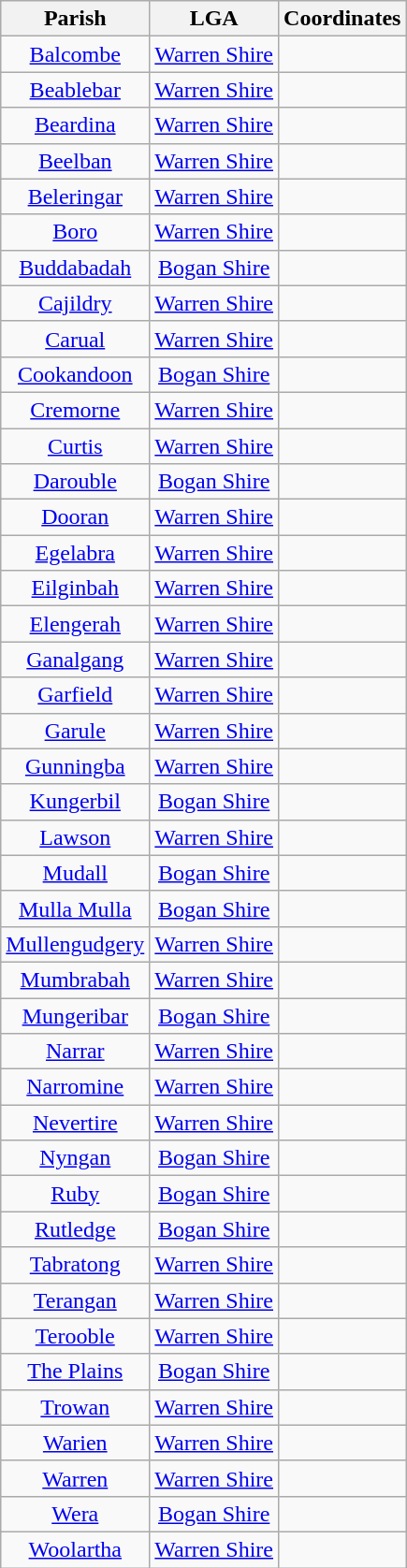<table class="wikitable" style="text-align:center">
<tr>
<th>Parish</th>
<th>LGA</th>
<th>Coordinates</th>
</tr>
<tr>
<td><a href='#'>Balcombe</a></td>
<td><a href='#'>Warren Shire</a></td>
<td></td>
</tr>
<tr>
<td><a href='#'>Beablebar</a></td>
<td><a href='#'>Warren Shire</a></td>
<td></td>
</tr>
<tr>
<td><a href='#'>Beardina</a></td>
<td><a href='#'>Warren Shire</a></td>
<td></td>
</tr>
<tr>
<td><a href='#'>Beelban</a></td>
<td><a href='#'>Warren Shire</a></td>
<td></td>
</tr>
<tr>
<td><a href='#'>Beleringar</a></td>
<td><a href='#'>Warren Shire</a></td>
<td></td>
</tr>
<tr>
<td><a href='#'>Boro</a></td>
<td><a href='#'>Warren Shire</a></td>
<td></td>
</tr>
<tr>
<td><a href='#'>Buddabadah</a></td>
<td><a href='#'>Bogan Shire</a></td>
<td></td>
</tr>
<tr>
<td><a href='#'>Cajildry</a></td>
<td><a href='#'>Warren Shire</a></td>
<td></td>
</tr>
<tr>
<td><a href='#'>Carual</a></td>
<td><a href='#'>Warren Shire</a></td>
<td></td>
</tr>
<tr>
<td><a href='#'>Cookandoon</a></td>
<td><a href='#'>Bogan Shire</a></td>
<td></td>
</tr>
<tr>
<td><a href='#'>Cremorne</a></td>
<td><a href='#'>Warren Shire</a></td>
<td></td>
</tr>
<tr>
<td><a href='#'>Curtis</a></td>
<td><a href='#'>Warren Shire</a></td>
<td></td>
</tr>
<tr>
<td><a href='#'>Darouble</a></td>
<td><a href='#'>Bogan Shire</a></td>
<td></td>
</tr>
<tr>
<td><a href='#'>Dooran</a></td>
<td><a href='#'>Warren Shire</a></td>
<td></td>
</tr>
<tr>
<td><a href='#'>Egelabra</a></td>
<td><a href='#'>Warren Shire</a></td>
<td></td>
</tr>
<tr>
<td><a href='#'>Eilginbah</a></td>
<td><a href='#'>Warren Shire</a></td>
<td></td>
</tr>
<tr>
<td><a href='#'>Elengerah</a></td>
<td><a href='#'>Warren Shire</a></td>
<td></td>
</tr>
<tr>
<td><a href='#'>Ganalgang</a></td>
<td><a href='#'>Warren Shire</a></td>
<td></td>
</tr>
<tr>
<td><a href='#'>Garfield</a></td>
<td><a href='#'>Warren Shire</a></td>
<td></td>
</tr>
<tr>
<td><a href='#'>Garule</a></td>
<td><a href='#'>Warren Shire</a></td>
<td></td>
</tr>
<tr>
<td><a href='#'>Gunningba</a></td>
<td><a href='#'>Warren Shire</a></td>
<td></td>
</tr>
<tr>
<td><a href='#'>Kungerbil</a></td>
<td><a href='#'>Bogan Shire</a></td>
<td></td>
</tr>
<tr>
<td><a href='#'>Lawson</a></td>
<td><a href='#'>Warren Shire</a></td>
<td></td>
</tr>
<tr>
<td><a href='#'>Mudall</a></td>
<td><a href='#'>Bogan Shire</a></td>
<td></td>
</tr>
<tr>
<td><a href='#'>Mulla Mulla</a></td>
<td><a href='#'>Bogan Shire</a></td>
<td></td>
</tr>
<tr>
<td><a href='#'>Mullengudgery</a></td>
<td><a href='#'>Warren Shire</a></td>
<td></td>
</tr>
<tr>
<td><a href='#'>Mumbrabah</a></td>
<td><a href='#'>Warren Shire</a></td>
<td></td>
</tr>
<tr>
<td><a href='#'>Mungeribar</a></td>
<td><a href='#'>Bogan Shire</a></td>
<td></td>
</tr>
<tr>
<td><a href='#'>Narrar</a></td>
<td><a href='#'>Warren Shire</a></td>
<td></td>
</tr>
<tr>
<td><a href='#'>Narromine</a></td>
<td><a href='#'>Warren Shire</a></td>
<td></td>
</tr>
<tr>
<td><a href='#'>Nevertire</a></td>
<td><a href='#'>Warren Shire</a></td>
<td></td>
</tr>
<tr>
<td><a href='#'>Nyngan</a></td>
<td><a href='#'>Bogan Shire</a></td>
<td></td>
</tr>
<tr>
<td><a href='#'>Ruby</a></td>
<td><a href='#'>Bogan Shire</a></td>
<td></td>
</tr>
<tr>
<td><a href='#'>Rutledge</a></td>
<td><a href='#'>Bogan Shire</a></td>
<td></td>
</tr>
<tr>
<td><a href='#'>Tabratong</a></td>
<td><a href='#'>Warren Shire</a></td>
<td></td>
</tr>
<tr>
<td><a href='#'>Terangan</a></td>
<td><a href='#'>Warren Shire</a></td>
<td></td>
</tr>
<tr>
<td><a href='#'>Terooble</a></td>
<td><a href='#'>Warren Shire</a></td>
<td></td>
</tr>
<tr>
<td><a href='#'>The Plains</a></td>
<td><a href='#'>Bogan Shire</a></td>
<td></td>
</tr>
<tr>
<td><a href='#'>Trowan</a></td>
<td><a href='#'>Warren Shire</a></td>
<td></td>
</tr>
<tr>
<td><a href='#'>Warien</a></td>
<td><a href='#'>Warren Shire</a></td>
<td></td>
</tr>
<tr>
<td><a href='#'>Warren</a></td>
<td><a href='#'>Warren Shire</a></td>
<td></td>
</tr>
<tr>
<td><a href='#'>Wera</a></td>
<td><a href='#'>Bogan Shire</a></td>
<td></td>
</tr>
<tr>
<td><a href='#'>Woolartha</a></td>
<td><a href='#'>Warren Shire</a></td>
<td></td>
</tr>
</table>
